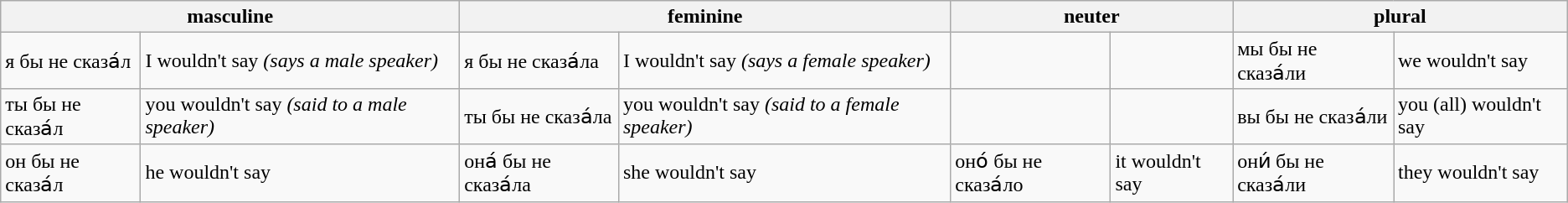<table class="wikitable">
<tr>
<th colspan="2">masculine</th>
<th colspan="2">feminine</th>
<th colspan="2">neuter</th>
<th colspan="2">plural</th>
</tr>
<tr>
<td>я бы не сказа́<span>л</span></td>
<td>I wouldn't say <em>(says a male speaker)</em></td>
<td>я бы не сказа́<span>ла</span></td>
<td>I wouldn't say <em>(says a female speaker)</em></td>
<td></td>
<td></td>
<td>мы бы не сказа́<span>ли</span></td>
<td>we wouldn't say</td>
</tr>
<tr>
<td>ты бы не сказа́<span>л</span></td>
<td>you wouldn't say <em>(said to a male speaker)</em></td>
<td>ты бы не сказа́<span>ла</span></td>
<td>you wouldn't say <em>(said to a female speaker)</em></td>
<td></td>
<td></td>
<td>вы бы не сказа́<span>ли</span></td>
<td>you (all) wouldn't say</td>
</tr>
<tr>
<td>он бы не сказа́<span>л</span></td>
<td>he wouldn't say</td>
<td>она́ бы не сказа́<span>ла</span></td>
<td>she wouldn't say</td>
<td>оно́ бы не сказа́<span>ло</span></td>
<td>it wouldn't say</td>
<td>они́ бы не сказа́<span>ли</span></td>
<td>they wouldn't say</td>
</tr>
</table>
